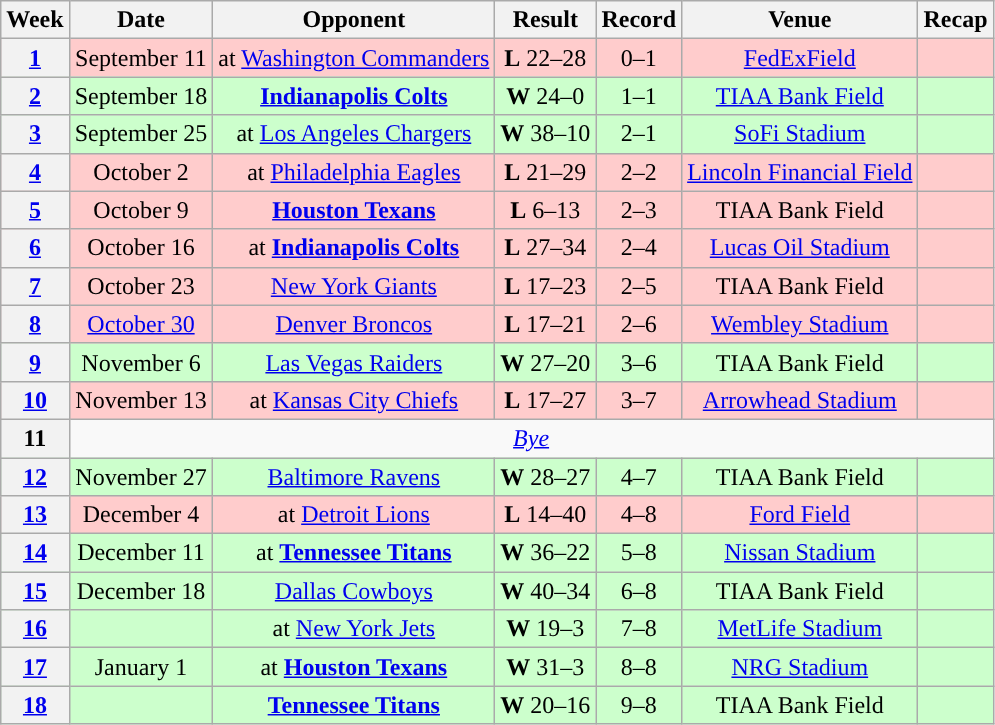<table class="wikitable" style="text-align:center">
<tr>
<th>Week</th>
<th>Date</th>
<th>Opponent</th>
<th>Result</th>
<th>Record</th>
<th>Venue</th>
<th>Recap</th>
</tr>
<tr style="background:#fcc">
<th><a href='#'>1</a></th>
<td>September 11</td>
<td>at <a href='#'>Washington Commanders</a></td>
<td><strong>L</strong> 22–28</td>
<td>0–1</td>
<td><a href='#'>FedExField</a></td>
<td></td>
</tr>
<tr style="background:#cfc">
<th><a href='#'>2</a></th>
<td>September 18</td>
<td><strong><a href='#'>Indianapolis Colts</a></strong></td>
<td><strong>W</strong> 24–0</td>
<td>1–1</td>
<td><a href='#'>TIAA Bank Field</a></td>
<td></td>
</tr>
<tr style="background:#cfc">
<th><a href='#'>3</a></th>
<td>September 25</td>
<td>at <a href='#'>Los Angeles Chargers</a></td>
<td><strong>W</strong> 38–10</td>
<td>2–1</td>
<td><a href='#'>SoFi Stadium</a></td>
<td></td>
</tr>
<tr style="background:#fcc">
<th><a href='#'>4</a></th>
<td>October 2</td>
<td>at <a href='#'>Philadelphia Eagles</a></td>
<td><strong>L</strong> 21–29</td>
<td>2–2</td>
<td><a href='#'>Lincoln Financial Field</a></td>
<td></td>
</tr>
<tr style="background:#fcc">
<th><a href='#'>5</a></th>
<td>October 9</td>
<td><strong><a href='#'>Houston Texans</a></strong></td>
<td><strong>L</strong> 6–13</td>
<td>2–3</td>
<td>TIAA Bank Field</td>
<td></td>
</tr>
<tr style="background:#fcc">
<th><a href='#'>6</a></th>
<td>October 16</td>
<td>at <strong><a href='#'>Indianapolis Colts</a></strong></td>
<td><strong>L</strong> 27–34</td>
<td>2–4</td>
<td><a href='#'>Lucas Oil Stadium</a></td>
<td></td>
</tr>
<tr style="background:#fcc">
<th><a href='#'>7</a></th>
<td>October 23</td>
<td><a href='#'>New York Giants</a></td>
<td><strong>L</strong> 17–23</td>
<td>2–5</td>
<td>TIAA Bank Field</td>
<td></td>
</tr>
<tr style="background:#fcc">
<th><a href='#'>8</a></th>
<td><a href='#'>October 30</a></td>
<td><a href='#'>Denver Broncos</a></td>
<td><strong>L</strong> 17–21</td>
<td>2–6</td>
<td> <a href='#'>Wembley Stadium</a> </td>
<td></td>
</tr>
<tr style="background:#cfc">
<th><a href='#'>9</a></th>
<td>November 6</td>
<td><a href='#'>Las Vegas Raiders</a></td>
<td><strong>W</strong> 27–20</td>
<td>3–6</td>
<td>TIAA Bank Field</td>
<td></td>
</tr>
<tr style="background:#fcc">
<th><a href='#'>10</a></th>
<td>November 13</td>
<td>at <a href='#'>Kansas City Chiefs</a></td>
<td><strong>L</strong> 17–27</td>
<td>3–7</td>
<td><a href='#'>Arrowhead Stadium</a></td>
<td></td>
</tr>
<tr>
<th>11</th>
<td colspan="6"><em><a href='#'>Bye</a></em></td>
</tr>
<tr style="background:#cfc">
<th><a href='#'>12</a></th>
<td>November 27</td>
<td><a href='#'>Baltimore Ravens</a></td>
<td><strong>W</strong> 28–27</td>
<td>4–7</td>
<td>TIAA Bank Field</td>
<td></td>
</tr>
<tr style="background:#fcc">
<th><a href='#'>13</a></th>
<td>December 4</td>
<td>at <a href='#'>Detroit Lions</a></td>
<td><strong>L</strong> 14–40</td>
<td>4–8</td>
<td><a href='#'>Ford Field</a></td>
<td></td>
</tr>
<tr style="background:#cfc">
<th><a href='#'>14</a></th>
<td>December 11</td>
<td>at <strong><a href='#'>Tennessee Titans</a></strong></td>
<td><strong>W</strong> 36–22</td>
<td>5–8</td>
<td><a href='#'>Nissan Stadium</a></td>
<td></td>
</tr>
<tr style="background:#cfc">
<th><a href='#'>15</a></th>
<td>December 18</td>
<td><a href='#'>Dallas Cowboys</a></td>
<td><strong>W</strong> 40–34 </td>
<td>6–8</td>
<td>TIAA Bank Field</td>
<td></td>
</tr>
<tr style="background:#cfc">
<th><a href='#'>16</a></th>
<td></td>
<td>at <a href='#'>New York Jets</a></td>
<td><strong>W</strong> 19–3</td>
<td>7–8</td>
<td><a href='#'>MetLife Stadium</a></td>
<td></td>
</tr>
<tr style="background:#cfc">
<th><a href='#'>17</a></th>
<td>January 1</td>
<td>at <strong><a href='#'>Houston Texans</a></strong></td>
<td><strong>W</strong> 31–3</td>
<td>8–8</td>
<td><a href='#'>NRG Stadium</a></td>
<td></td>
</tr>
<tr style="background:#cfc">
<th><a href='#'>18</a></th>
<td></td>
<td><strong><a href='#'>Tennessee Titans</a></strong></td>
<td><strong>W</strong> 20–16</td>
<td>9–8</td>
<td>TIAA Bank Field</td>
<td></td>
</tr>
</table>
